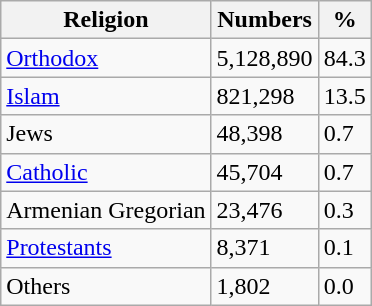<table class="wikitable">
<tr>
<th>Religion</th>
<th>Numbers</th>
<th>%</th>
</tr>
<tr>
<td><a href='#'>Orthodox</a></td>
<td>5,128,890</td>
<td>84.3</td>
</tr>
<tr>
<td><a href='#'>Islam</a></td>
<td>821,298</td>
<td>13.5</td>
</tr>
<tr>
<td>Jews</td>
<td>48,398</td>
<td>0.7</td>
</tr>
<tr>
<td><a href='#'>Catholic</a></td>
<td>45,704</td>
<td>0.7</td>
</tr>
<tr>
<td>Armenian Gregorian</td>
<td>23,476</td>
<td>0.3</td>
</tr>
<tr>
<td><a href='#'>Protestants</a></td>
<td>8,371</td>
<td>0.1</td>
</tr>
<tr>
<td>Others</td>
<td>1,802</td>
<td>0.0</td>
</tr>
</table>
